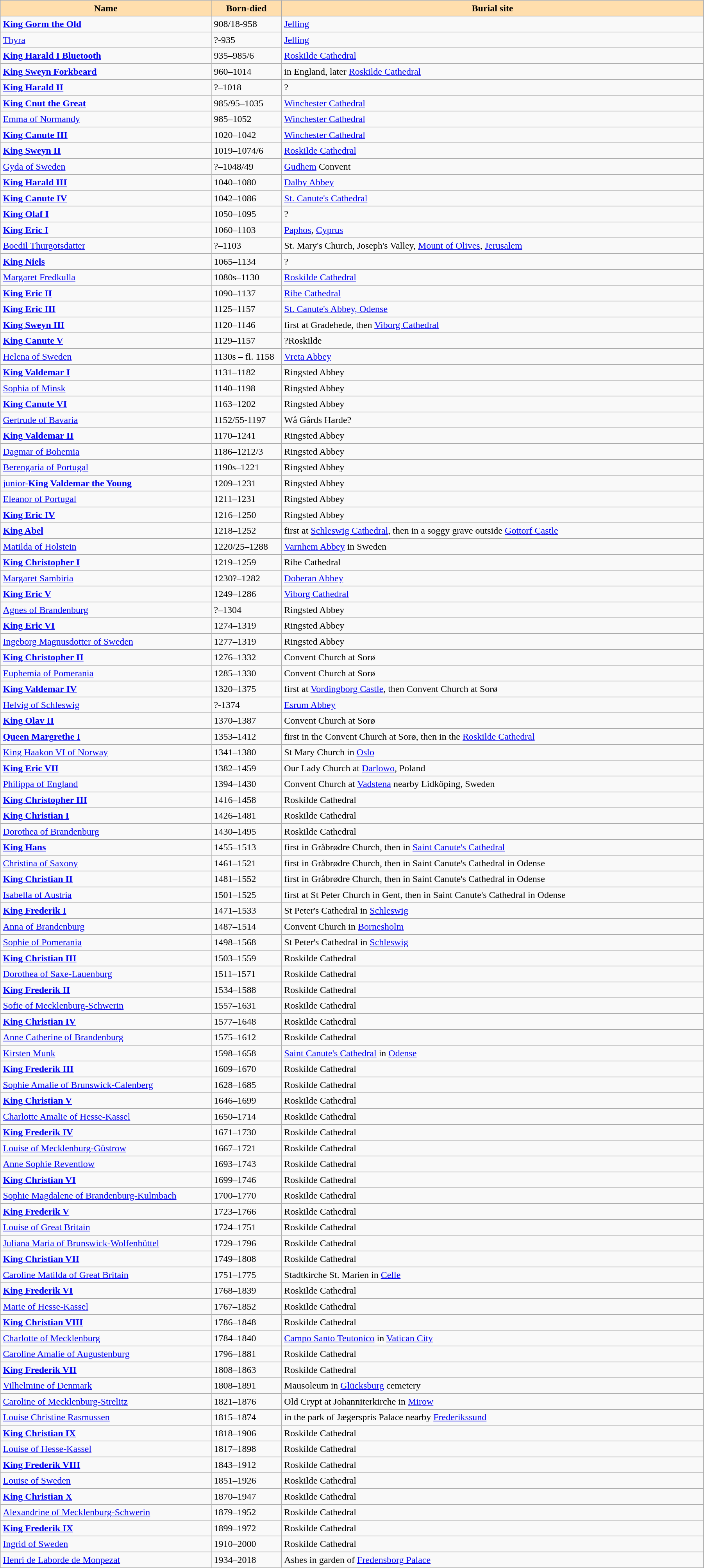<table width = "95%" border = 1 border="1" cellpadding="4" cellspacing="0" style="margin: 0.5em 1em 0.5em 0; background: #f9f9f9; border: 1px #aaa solid; border-collapse: collapse;">
<tr>
<th width="30%" bgcolor="#ffdead">Name</th>
<th width="10%" bgcolor="#ffdead">Born-died</th>
<th width="90%" bgcolor="#ffdead">Burial site</th>
</tr>
<tr>
<td><strong><a href='#'>King Gorm the Old</a></strong></td>
<td>908/18-958</td>
<td><a href='#'>Jelling</a></td>
</tr>
<tr>
<td><a href='#'>Thyra</a></td>
<td>?-935</td>
<td><a href='#'>Jelling</a></td>
</tr>
<tr>
<td><strong><a href='#'>King Harald I Bluetooth</a></strong></td>
<td>935–985/6</td>
<td><a href='#'>Roskilde Cathedral</a></td>
</tr>
<tr>
<td><strong><a href='#'>King Sweyn Forkbeard</a></strong></td>
<td>960–1014</td>
<td>in England, later <a href='#'>Roskilde Cathedral</a></td>
</tr>
<tr>
<td><strong><a href='#'>King Harald II</a></strong></td>
<td>?–1018</td>
<td>?</td>
</tr>
<tr>
<td><strong><a href='#'>King Cnut the Great</a></strong></td>
<td>985/95–1035</td>
<td><a href='#'>Winchester Cathedral</a></td>
</tr>
<tr>
<td><a href='#'>Emma of Normandy</a></td>
<td>985–1052</td>
<td><a href='#'>Winchester Cathedral</a></td>
</tr>
<tr>
<td><strong><a href='#'>King Canute III</a></strong></td>
<td>1020–1042</td>
<td><a href='#'>Winchester Cathedral</a></td>
</tr>
<tr>
<td><strong><a href='#'>King Sweyn II</a></strong></td>
<td>1019–1074/6</td>
<td><a href='#'>Roskilde Cathedral</a></td>
</tr>
<tr>
<td><a href='#'>Gyda of Sweden</a></td>
<td>?–1048/49</td>
<td><a href='#'>Gudhem</a> Convent</td>
</tr>
<tr>
<td><strong><a href='#'>King Harald III</a></strong></td>
<td>1040–1080</td>
<td><a href='#'>Dalby Abbey</a></td>
</tr>
<tr>
<td><strong><a href='#'>King Canute IV</a></strong></td>
<td>1042–1086</td>
<td><a href='#'>St. Canute's Cathedral</a></td>
</tr>
<tr>
<td><strong><a href='#'>King Olaf I</a></strong></td>
<td>1050–1095</td>
<td>?</td>
</tr>
<tr>
<td><strong><a href='#'>King Eric I</a></strong></td>
<td>1060–1103</td>
<td><a href='#'>Paphos</a>, <a href='#'>Cyprus</a></td>
</tr>
<tr>
<td><a href='#'>Boedil Thurgotsdatter</a></td>
<td>?–1103</td>
<td>St. Mary's Church, Joseph's Valley, <a href='#'>Mount of Olives</a>, <a href='#'>Jerusalem</a></td>
</tr>
<tr>
<td><strong><a href='#'>King Niels</a></strong></td>
<td>1065–1134</td>
<td>?</td>
</tr>
<tr>
<td><a href='#'>Margaret Fredkulla</a></td>
<td>1080s–1130</td>
<td><a href='#'>Roskilde Cathedral</a></td>
</tr>
<tr>
<td><strong><a href='#'>King Eric II</a></strong></td>
<td>1090–1137</td>
<td><a href='#'>Ribe Cathedral</a></td>
</tr>
<tr>
<td><strong><a href='#'>King Eric III</a></strong></td>
<td>1125–1157</td>
<td><a href='#'>St. Canute's Abbey, Odense</a></td>
</tr>
<tr>
<td><strong><a href='#'>King Sweyn III</a></strong></td>
<td>1120–1146</td>
<td>first at Gradehede, then <a href='#'>Viborg Cathedral</a></td>
</tr>
<tr>
<td><strong><a href='#'>King Canute V</a></strong></td>
<td>1129–1157</td>
<td>?Roskilde</td>
</tr>
<tr>
<td><a href='#'>Helena of Sweden</a></td>
<td>1130s – fl. 1158</td>
<td><a href='#'>Vreta Abbey</a></td>
</tr>
<tr>
<td><strong><a href='#'>King Valdemar I</a></strong></td>
<td>1131–1182</td>
<td>Ringsted Abbey</td>
</tr>
<tr>
<td><a href='#'>Sophia of Minsk</a></td>
<td>1140–1198</td>
<td>Ringsted Abbey</td>
</tr>
<tr>
<td><strong><a href='#'>King Canute VI</a></strong></td>
<td>1163–1202</td>
<td>Ringsted Abbey</td>
</tr>
<tr>
<td><a href='#'>Gertrude of Bavaria</a></td>
<td>1152/55-1197</td>
<td>Wå Gårds Harde?</td>
</tr>
<tr>
<td><strong><a href='#'>King Valdemar II</a></strong></td>
<td>1170–1241</td>
<td>Ringsted Abbey</td>
</tr>
<tr>
<td><a href='#'>Dagmar of Bohemia</a></td>
<td>1186–1212/3</td>
<td>Ringsted Abbey</td>
</tr>
<tr>
<td><a href='#'>Berengaria of Portugal</a></td>
<td>1190s–1221</td>
<td>Ringsted Abbey</td>
</tr>
<tr>
<td><a href='#'>junior-<strong>King Valdemar the Young</strong></a></td>
<td>1209–1231</td>
<td>Ringsted Abbey</td>
</tr>
<tr>
<td><a href='#'>Eleanor of Portugal</a></td>
<td>1211–1231</td>
<td>Ringsted Abbey</td>
</tr>
<tr>
<td><strong><a href='#'>King Eric IV</a></strong></td>
<td>1216–1250</td>
<td>Ringsted Abbey</td>
</tr>
<tr>
<td><strong><a href='#'>King Abel</a></strong></td>
<td>1218–1252</td>
<td>first at <a href='#'>Schleswig Cathedral</a>, then in a soggy grave outside <a href='#'>Gottorf Castle</a></td>
</tr>
<tr>
<td><a href='#'>Matilda of Holstein</a></td>
<td>1220/25–1288</td>
<td><a href='#'>Varnhem Abbey</a> in Sweden</td>
</tr>
<tr>
<td><strong><a href='#'>King Christopher I</a></strong></td>
<td>1219–1259</td>
<td>Ribe Cathedral</td>
</tr>
<tr>
<td><a href='#'>Margaret Sambiria</a></td>
<td>1230?–1282</td>
<td><a href='#'>Doberan Abbey</a></td>
</tr>
<tr>
<td><strong><a href='#'>King Eric V</a></strong></td>
<td>1249–1286</td>
<td><a href='#'>Viborg Cathedral</a></td>
</tr>
<tr>
<td><a href='#'>Agnes of Brandenburg</a></td>
<td>?–1304</td>
<td>Ringsted Abbey</td>
</tr>
<tr>
<td><strong><a href='#'>King Eric VI</a></strong></td>
<td>1274–1319</td>
<td>Ringsted Abbey</td>
</tr>
<tr>
<td><a href='#'>Ingeborg Magnusdotter of Sweden</a></td>
<td>1277–1319</td>
<td>Ringsted Abbey</td>
</tr>
<tr>
<td><strong><a href='#'>King Christopher II</a></strong></td>
<td>1276–1332</td>
<td>Convent Church at Sorø</td>
</tr>
<tr>
<td><a href='#'>Euphemia of Pomerania</a></td>
<td>1285–1330</td>
<td>Convent Church at Sorø</td>
</tr>
<tr>
<td><strong><a href='#'>King Valdemar IV</a></strong></td>
<td>1320–1375</td>
<td>first at <a href='#'>Vordingborg Castle</a>, then Convent Church at Sorø</td>
</tr>
<tr>
<td><a href='#'>Helvig of Schleswig</a></td>
<td>?-1374</td>
<td><a href='#'>Esrum Abbey</a></td>
</tr>
<tr>
<td><strong><a href='#'>King Olav II</a></strong></td>
<td>1370–1387</td>
<td>Convent Church at Sorø</td>
</tr>
<tr>
<td><strong><a href='#'>Queen Margrethe I</a></strong></td>
<td>1353–1412</td>
<td>first in the Convent Church at Sorø, then in the <a href='#'>Roskilde Cathedral</a></td>
</tr>
<tr>
<td><a href='#'>King Haakon VI of Norway</a></td>
<td>1341–1380</td>
<td>St Mary Church in <a href='#'>Oslo</a></td>
</tr>
<tr>
<td><strong><a href='#'>King Eric VII</a></strong></td>
<td>1382–1459</td>
<td>Our Lady Church at <a href='#'>Darlowo</a>, Poland</td>
</tr>
<tr>
<td><a href='#'>Philippa of England</a></td>
<td>1394–1430</td>
<td>Convent Church at <a href='#'>Vadstena</a> nearby Lidköping, Sweden</td>
</tr>
<tr>
<td><strong><a href='#'>King Christopher III</a></strong></td>
<td>1416–1458</td>
<td>Roskilde Cathedral</td>
</tr>
<tr>
<td><strong><a href='#'>King Christian I</a></strong></td>
<td>1426–1481</td>
<td>Roskilde Cathedral</td>
</tr>
<tr>
<td><a href='#'>Dorothea of Brandenburg</a></td>
<td>1430–1495</td>
<td>Roskilde Cathedral</td>
</tr>
<tr>
<td><strong><a href='#'>King Hans</a></strong></td>
<td>1455–1513</td>
<td>first in Gråbrødre Church, then in <a href='#'>Saint Canute's Cathedral</a></td>
</tr>
<tr>
<td><a href='#'>Christina of Saxony</a></td>
<td>1461–1521</td>
<td>first in Gråbrødre Church, then in Saint Canute's Cathedral in Odense</td>
</tr>
<tr>
<td><strong><a href='#'>King Christian II</a></strong></td>
<td>1481–1552</td>
<td>first in Gråbrødre Church, then in Saint Canute's Cathedral in Odense</td>
</tr>
<tr>
<td><a href='#'>Isabella of Austria</a></td>
<td>1501–1525</td>
<td>first at St Peter Church in Gent, then in Saint Canute's Cathedral in Odense</td>
</tr>
<tr>
<td><strong><a href='#'>King Frederik I</a></strong></td>
<td>1471–1533</td>
<td>St Peter's Cathedral in <a href='#'>Schleswig</a></td>
</tr>
<tr>
<td><a href='#'>Anna of Brandenburg</a></td>
<td>1487–1514</td>
<td>Convent Church in <a href='#'>Bornesholm</a></td>
</tr>
<tr>
<td><a href='#'>Sophie of Pomerania</a></td>
<td>1498–1568</td>
<td>St Peter's Cathedral in <a href='#'>Schleswig</a></td>
</tr>
<tr>
<td><strong><a href='#'>King Christian III</a></strong></td>
<td>1503–1559</td>
<td>Roskilde Cathedral</td>
</tr>
<tr>
<td><a href='#'>Dorothea of Saxe-Lauenburg</a></td>
<td>1511–1571</td>
<td>Roskilde Cathedral</td>
</tr>
<tr>
<td><strong><a href='#'>King Frederik II</a></strong></td>
<td>1534–1588</td>
<td>Roskilde Cathedral</td>
</tr>
<tr>
<td><a href='#'>Sofie of Mecklenburg-Schwerin</a></td>
<td>1557–1631</td>
<td>Roskilde Cathedral</td>
</tr>
<tr>
<td><strong><a href='#'>King Christian IV</a></strong></td>
<td>1577–1648</td>
<td>Roskilde Cathedral</td>
</tr>
<tr>
<td><a href='#'>Anne Catherine of Brandenburg</a></td>
<td>1575–1612</td>
<td>Roskilde Cathedral</td>
</tr>
<tr>
<td><a href='#'>Kirsten Munk</a></td>
<td>1598–1658</td>
<td><a href='#'>Saint Canute's Cathedral</a> in <a href='#'>Odense</a></td>
</tr>
<tr>
<td><strong><a href='#'>King Frederik III</a></strong></td>
<td>1609–1670</td>
<td>Roskilde Cathedral</td>
</tr>
<tr>
<td><a href='#'>Sophie Amalie of Brunswick-Calenberg</a></td>
<td>1628–1685</td>
<td>Roskilde Cathedral</td>
</tr>
<tr>
<td><strong><a href='#'>King Christian V</a></strong></td>
<td>1646–1699</td>
<td>Roskilde Cathedral</td>
</tr>
<tr>
<td><a href='#'>Charlotte Amalie of Hesse-Kassel</a></td>
<td>1650–1714</td>
<td>Roskilde Cathedral</td>
</tr>
<tr>
<td><strong><a href='#'>King Frederik IV</a></strong></td>
<td>1671–1730</td>
<td>Roskilde Cathedral</td>
</tr>
<tr>
<td><a href='#'>Louise of Mecklenburg-Güstrow</a></td>
<td>1667–1721</td>
<td>Roskilde Cathedral</td>
</tr>
<tr>
<td><a href='#'>Anne Sophie Reventlow</a></td>
<td>1693–1743</td>
<td>Roskilde Cathedral</td>
</tr>
<tr>
<td><strong><a href='#'>King Christian VI</a></strong></td>
<td>1699–1746</td>
<td>Roskilde Cathedral</td>
</tr>
<tr>
<td><a href='#'>Sophie Magdalene of Brandenburg-Kulmbach</a></td>
<td>1700–1770</td>
<td>Roskilde Cathedral</td>
</tr>
<tr>
<td><strong><a href='#'>King Frederik V</a></strong></td>
<td>1723–1766</td>
<td>Roskilde Cathedral</td>
</tr>
<tr>
<td><a href='#'>Louise of Great Britain</a></td>
<td>1724–1751</td>
<td>Roskilde Cathedral</td>
</tr>
<tr>
<td><a href='#'>Juliana Maria of Brunswick-Wolfenbüttel</a></td>
<td>1729–1796</td>
<td>Roskilde Cathedral</td>
</tr>
<tr>
<td><strong><a href='#'>King Christian VII</a></strong></td>
<td>1749–1808</td>
<td>Roskilde Cathedral</td>
</tr>
<tr>
<td><a href='#'>Caroline Matilda of Great Britain</a></td>
<td>1751–1775</td>
<td>Stadtkirche St. Marien in <a href='#'>Celle</a></td>
</tr>
<tr>
<td><strong><a href='#'>King Frederik VI</a></strong></td>
<td>1768–1839</td>
<td>Roskilde Cathedral</td>
</tr>
<tr>
<td><a href='#'>Marie of Hesse-Kassel</a></td>
<td>1767–1852</td>
<td>Roskilde Cathedral</td>
</tr>
<tr>
<td><strong><a href='#'>King Christian VIII</a></strong></td>
<td>1786–1848</td>
<td>Roskilde Cathedral</td>
</tr>
<tr>
<td><a href='#'>Charlotte of Mecklenburg</a></td>
<td>1784–1840</td>
<td><a href='#'>Campo Santo Teutonico</a> in <a href='#'>Vatican City</a></td>
</tr>
<tr>
<td><a href='#'>Caroline Amalie of Augustenburg</a></td>
<td>1796–1881</td>
<td>Roskilde Cathedral</td>
</tr>
<tr>
<td><strong><a href='#'>King Frederik VII</a></strong></td>
<td>1808–1863</td>
<td>Roskilde Cathedral</td>
</tr>
<tr>
<td><a href='#'>Vilhelmine of Denmark</a></td>
<td>1808–1891</td>
<td>Mausoleum in <a href='#'>Glücksburg</a> cemetery</td>
</tr>
<tr>
<td><a href='#'>Caroline of Mecklenburg-Strelitz</a></td>
<td>1821–1876</td>
<td>Old Crypt at Johanniterkirche in <a href='#'>Mirow</a></td>
</tr>
<tr>
<td><a href='#'>Louise Christine Rasmussen</a></td>
<td>1815–1874</td>
<td>in the park of Jægerspris Palace nearby <a href='#'>Frederikssund</a></td>
</tr>
<tr>
<td><strong><a href='#'>King Christian IX</a></strong></td>
<td>1818–1906</td>
<td>Roskilde Cathedral</td>
</tr>
<tr>
<td><a href='#'>Louise of Hesse-Kassel</a></td>
<td>1817–1898</td>
<td>Roskilde Cathedral</td>
</tr>
<tr>
<td><strong><a href='#'>King Frederik VIII</a></strong></td>
<td>1843–1912</td>
<td>Roskilde Cathedral</td>
</tr>
<tr>
<td><a href='#'>Louise of Sweden</a></td>
<td>1851–1926</td>
<td>Roskilde Cathedral</td>
</tr>
<tr>
<td><strong><a href='#'>King Christian X</a></strong></td>
<td>1870–1947</td>
<td>Roskilde Cathedral</td>
</tr>
<tr>
<td><a href='#'>Alexandrine of Mecklenburg-Schwerin</a></td>
<td>1879–1952</td>
<td>Roskilde Cathedral</td>
</tr>
<tr>
<td><strong><a href='#'>King Frederik IX</a></strong></td>
<td>1899–1972</td>
<td>Roskilde Cathedral</td>
</tr>
<tr>
<td><a href='#'>Ingrid of Sweden</a></td>
<td>1910–2000</td>
<td>Roskilde Cathedral</td>
</tr>
<tr>
<td><a href='#'>Henri de Laborde de Monpezat</a></td>
<td>1934–2018</td>
<td>Ashes in garden of <a href='#'>Fredensborg Palace</a></td>
</tr>
</table>
